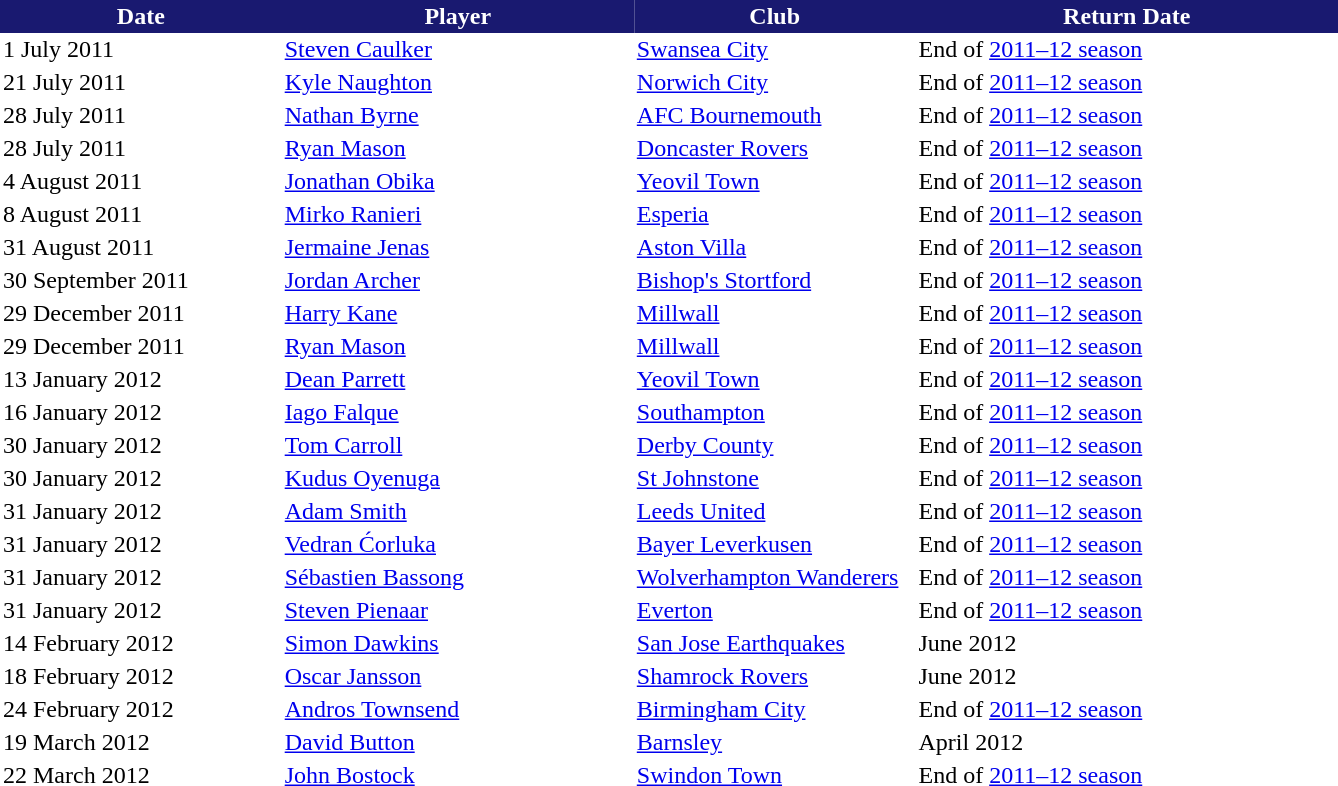<table border="0" cellspacing="0" cellpadding="2">
<tr style="background:#191970; color:white">
<th width=20%>Date</th>
<th width=25%>Player</th>
<th width=20%>Club</th>
<th width=30%>Return Date</th>
</tr>
<tr>
</tr>
<tr>
<td>1 July 2011</td>
<td> <a href='#'>Steven Caulker</a></td>
<td><a href='#'>Swansea City</a></td>
<td>End of <a href='#'>2011–12 season</a></td>
</tr>
<tr>
<td>21 July 2011</td>
<td> <a href='#'>Kyle Naughton</a></td>
<td><a href='#'>Norwich City</a></td>
<td>End of <a href='#'>2011–12 season</a></td>
</tr>
<tr>
<td>28 July 2011</td>
<td> <a href='#'>Nathan Byrne</a></td>
<td><a href='#'>AFC Bournemouth</a></td>
<td>End of <a href='#'>2011–12 season</a></td>
</tr>
<tr>
<td>28 July 2011</td>
<td> <a href='#'>Ryan Mason</a></td>
<td><a href='#'>Doncaster Rovers</a></td>
<td>End of <a href='#'>2011–12 season</a></td>
</tr>
<tr>
<td>4 August 2011</td>
<td> <a href='#'>Jonathan Obika</a></td>
<td><a href='#'>Yeovil Town</a></td>
<td>End of <a href='#'>2011–12 season</a></td>
</tr>
<tr>
<td>8 August 2011</td>
<td> <a href='#'>Mirko Ranieri</a></td>
<td><a href='#'>Esperia</a></td>
<td>End of <a href='#'>2011–12 season</a></td>
</tr>
<tr>
<td>31 August 2011</td>
<td> <a href='#'>Jermaine Jenas</a></td>
<td><a href='#'>Aston Villa</a></td>
<td>End of <a href='#'>2011–12 season</a></td>
</tr>
<tr>
<td>30 September 2011</td>
<td> <a href='#'>Jordan Archer</a></td>
<td><a href='#'>Bishop's Stortford</a></td>
<td>End of <a href='#'>2011–12 season</a></td>
</tr>
<tr>
<td>29 December 2011</td>
<td> <a href='#'>Harry Kane</a></td>
<td><a href='#'>Millwall</a></td>
<td>End of <a href='#'>2011–12 season</a></td>
</tr>
<tr>
<td>29 December 2011</td>
<td> <a href='#'>Ryan Mason</a></td>
<td><a href='#'>Millwall</a></td>
<td>End of <a href='#'>2011–12 season</a></td>
</tr>
<tr>
<td>13 January 2012</td>
<td> <a href='#'>Dean Parrett</a></td>
<td><a href='#'>Yeovil Town</a></td>
<td>End of <a href='#'>2011–12 season</a></td>
</tr>
<tr>
<td>16 January 2012</td>
<td> <a href='#'>Iago Falque</a></td>
<td><a href='#'>Southampton</a></td>
<td>End of <a href='#'>2011–12 season</a></td>
</tr>
<tr>
<td>30 January 2012</td>
<td> <a href='#'>Tom Carroll</a></td>
<td><a href='#'>Derby County</a></td>
<td>End of <a href='#'>2011–12 season</a></td>
</tr>
<tr>
<td>30 January 2012</td>
<td> <a href='#'>Kudus Oyenuga</a></td>
<td><a href='#'>St Johnstone</a></td>
<td>End of <a href='#'>2011–12 season</a></td>
</tr>
<tr>
<td>31 January 2012</td>
<td> <a href='#'>Adam Smith</a></td>
<td><a href='#'>Leeds United</a></td>
<td>End of <a href='#'>2011–12 season</a></td>
</tr>
<tr>
<td>31 January 2012</td>
<td> <a href='#'>Vedran Ćorluka</a></td>
<td><a href='#'>Bayer Leverkusen</a></td>
<td>End of <a href='#'>2011–12 season</a></td>
</tr>
<tr>
<td>31 January 2012</td>
<td> <a href='#'>Sébastien Bassong</a></td>
<td><a href='#'>Wolverhampton Wanderers</a></td>
<td>End of <a href='#'>2011–12 season</a></td>
</tr>
<tr>
<td>31 January 2012</td>
<td> <a href='#'>Steven Pienaar</a></td>
<td><a href='#'>Everton</a></td>
<td>End of <a href='#'>2011–12 season</a></td>
</tr>
<tr>
<td>14 February 2012</td>
<td> <a href='#'>Simon Dawkins</a></td>
<td><a href='#'>San Jose Earthquakes</a></td>
<td>June 2012</td>
</tr>
<tr>
<td>18 February 2012</td>
<td> <a href='#'>Oscar Jansson</a></td>
<td><a href='#'>Shamrock Rovers</a></td>
<td>June 2012</td>
</tr>
<tr>
<td>24 February 2012</td>
<td> <a href='#'>Andros Townsend</a></td>
<td><a href='#'>Birmingham City</a></td>
<td>End of <a href='#'>2011–12 season</a></td>
</tr>
<tr>
<td>19 March 2012</td>
<td> <a href='#'>David Button</a></td>
<td><a href='#'>Barnsley</a></td>
<td>April 2012</td>
</tr>
<tr>
<td>22 March 2012</td>
<td> <a href='#'>John Bostock</a></td>
<td><a href='#'>Swindon Town</a></td>
<td>End of <a href='#'>2011–12 season</a></td>
</tr>
</table>
